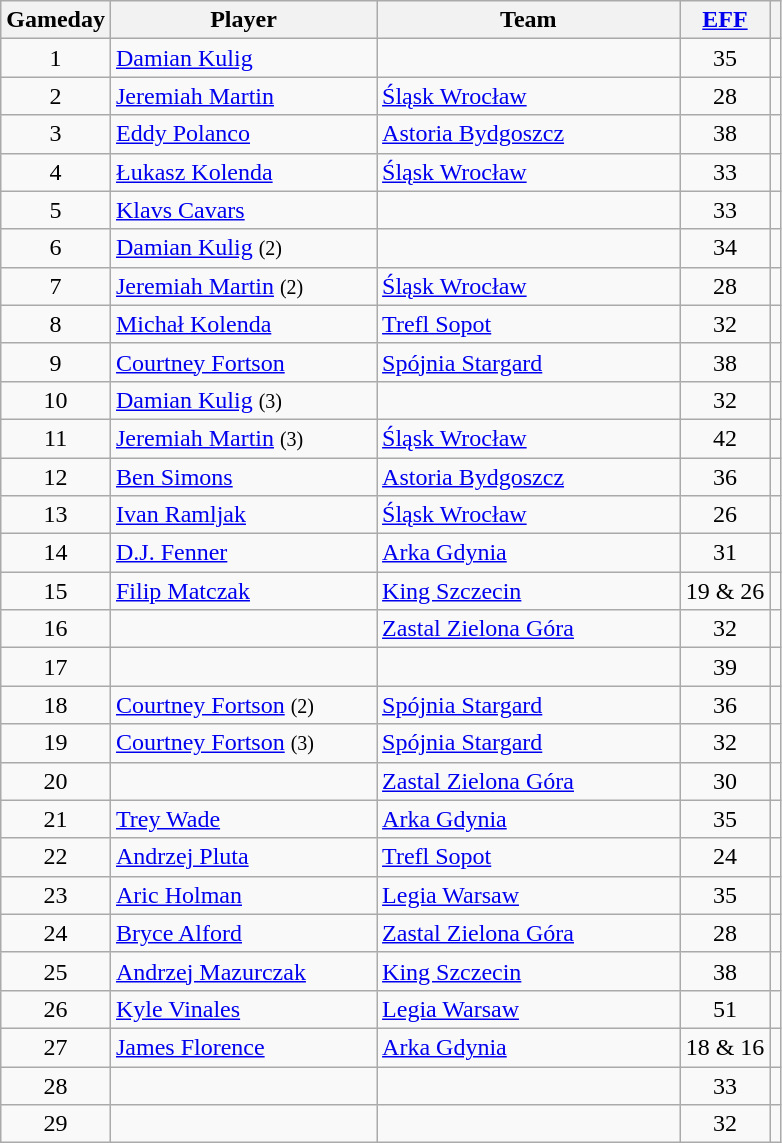<table class="wikitable sortable" style="text-align:center;">
<tr>
<th>Gameday</th>
<th width=170>Player</th>
<th width=195>Team</th>
<th><a href='#'>EFF</a></th>
<th></th>
</tr>
<tr>
<td>1</td>
<td align=left> <a href='#'>Damian Kulig</a></td>
<td align=left></td>
<td>35</td>
<td></td>
</tr>
<tr>
<td>2</td>
<td align=left> <a href='#'>Jeremiah Martin</a></td>
<td align=left><a href='#'>Śląsk Wrocław</a></td>
<td>28</td>
<td></td>
</tr>
<tr>
<td>3</td>
<td align=left> <a href='#'>Eddy Polanco</a></td>
<td align=left><a href='#'>Astoria Bydgoszcz</a></td>
<td>38</td>
<td></td>
</tr>
<tr>
<td>4</td>
<td align=left> <a href='#'>Łukasz Kolenda</a></td>
<td align=left><a href='#'>Śląsk Wrocław</a></td>
<td>33</td>
<td></td>
</tr>
<tr>
<td>5</td>
<td align=left> <a href='#'>Klavs Cavars</a></td>
<td align=left></td>
<td>33</td>
<td></td>
</tr>
<tr>
<td>6</td>
<td align=left> <a href='#'>Damian Kulig</a> <small>(2)</small></td>
<td align=left></td>
<td>34</td>
<td></td>
</tr>
<tr>
<td>7</td>
<td align=left> <a href='#'>Jeremiah Martin</a> <small>(2)</small></td>
<td align=left><a href='#'>Śląsk Wrocław</a></td>
<td>28</td>
<td></td>
</tr>
<tr>
<td>8</td>
<td align=left> <a href='#'>Michał Kolenda</a></td>
<td align="left"><a href='#'>Trefl Sopot</a></td>
<td>32</td>
<td></td>
</tr>
<tr>
<td>9</td>
<td align=left> <a href='#'>Courtney Fortson</a></td>
<td align=left><a href='#'>Spójnia Stargard</a></td>
<td>38</td>
<td></td>
</tr>
<tr>
<td>10</td>
<td align=left> <a href='#'>Damian Kulig</a> <small>(3)</small></td>
<td align=left></td>
<td>32</td>
<td></td>
</tr>
<tr>
<td>11</td>
<td align=left> <a href='#'>Jeremiah Martin</a> <small>(3)</small></td>
<td align=left><a href='#'>Śląsk Wrocław</a></td>
<td>42</td>
<td></td>
</tr>
<tr>
<td>12</td>
<td align=left> <a href='#'>Ben Simons</a></td>
<td align="left"><a href='#'>Astoria Bydgoszcz</a></td>
<td>36</td>
<td></td>
</tr>
<tr>
<td>13</td>
<td align=left> <a href='#'>Ivan Ramljak</a></td>
<td align=left><a href='#'>Śląsk Wrocław</a></td>
<td>26</td>
<td></td>
</tr>
<tr>
<td>14</td>
<td align=left> <a href='#'>D.J. Fenner</a></td>
<td align="left"><a href='#'>Arka Gdynia</a></td>
<td>31</td>
<td></td>
</tr>
<tr>
<td>15</td>
<td align=left> <a href='#'>Filip Matczak</a></td>
<td align="left"><a href='#'>King Szczecin</a></td>
<td>19 & 26</td>
<td></td>
</tr>
<tr>
<td>16</td>
<td align=left></td>
<td align=left><a href='#'>Zastal Zielona Góra</a></td>
<td>32</td>
<td></td>
</tr>
<tr>
<td>17</td>
<td align=left></td>
<td align=left></td>
<td>39</td>
<td></td>
</tr>
<tr>
<td>18</td>
<td align=left> <a href='#'>Courtney Fortson</a> <small>(2)</small></td>
<td align=left><a href='#'>Spójnia Stargard</a></td>
<td>36</td>
<td></td>
</tr>
<tr>
<td>19</td>
<td align=left> <a href='#'>Courtney Fortson</a> <small>(3)</small></td>
<td align=left><a href='#'>Spójnia Stargard</a></td>
<td>32</td>
<td></td>
</tr>
<tr>
<td>20</td>
<td align=left></td>
<td align=left><a href='#'>Zastal Zielona Góra</a></td>
<td>30</td>
<td></td>
</tr>
<tr>
<td>21</td>
<td align=left> <a href='#'>Trey Wade</a></td>
<td align=left><a href='#'>Arka Gdynia</a></td>
<td>35</td>
<td></td>
</tr>
<tr>
<td>22</td>
<td align=left> <a href='#'>Andrzej Pluta</a></td>
<td align="left"><a href='#'>Trefl Sopot</a></td>
<td>24</td>
<td></td>
</tr>
<tr>
<td>23</td>
<td align=left> <a href='#'>Aric Holman</a></td>
<td align="left"><a href='#'>Legia Warsaw</a></td>
<td>35</td>
<td></td>
</tr>
<tr>
<td>24</td>
<td align=left> <a href='#'>Bryce Alford</a></td>
<td align=left><a href='#'>Zastal Zielona Góra</a></td>
<td>28</td>
<td></td>
</tr>
<tr>
<td>25</td>
<td align=left> <a href='#'>Andrzej Mazurczak</a></td>
<td align="left"><a href='#'>King Szczecin</a></td>
<td>38</td>
<td></td>
</tr>
<tr>
<td>26</td>
<td align=left> <a href='#'>Kyle Vinales</a></td>
<td align="left"><a href='#'>Legia Warsaw</a></td>
<td>51</td>
<td></td>
</tr>
<tr>
<td>27</td>
<td align=left> <a href='#'>James Florence</a></td>
<td align=left><a href='#'>Arka Gdynia</a></td>
<td>18 & 16</td>
<td></td>
</tr>
<tr>
<td>28</td>
<td align=left></td>
<td align=left></td>
<td>33</td>
<td></td>
</tr>
<tr>
<td>29</td>
<td align=left></td>
<td align=left></td>
<td>32</td>
<td></td>
</tr>
</table>
